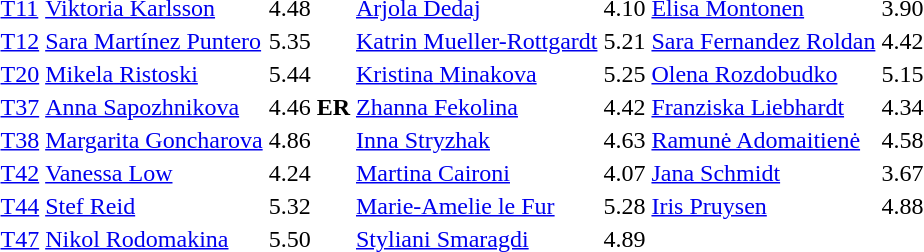<table>
<tr>
<td><a href='#'>T11</a></td>
<td><a href='#'>Viktoria Karlsson</a><br></td>
<td>4.48</td>
<td><a href='#'>Arjola Dedaj</a><br></td>
<td>4.10</td>
<td><a href='#'>Elisa Montonen</a><br></td>
<td>3.90</td>
</tr>
<tr>
<td><a href='#'>T12</a></td>
<td><a href='#'>Sara Martínez Puntero</a><br></td>
<td>5.35</td>
<td><a href='#'>Katrin Mueller-Rottgardt</a><br></td>
<td>5.21</td>
<td><a href='#'>Sara Fernandez Roldan</a><br></td>
<td>4.42</td>
</tr>
<tr>
<td><a href='#'>T20</a></td>
<td><a href='#'>Mikela Ristoski</a><br></td>
<td>5.44</td>
<td><a href='#'>Kristina Minakova</a><br></td>
<td>5.25</td>
<td><a href='#'>Olena Rozdobudko</a><br></td>
<td>5.15</td>
</tr>
<tr>
<td><a href='#'>T37</a></td>
<td><a href='#'>Anna Sapozhnikova</a><br></td>
<td>4.46 <strong>ER</strong></td>
<td><a href='#'>Zhanna Fekolina</a><br></td>
<td>4.42</td>
<td><a href='#'>Franziska Liebhardt</a><br></td>
<td>4.34</td>
</tr>
<tr>
<td><a href='#'>T38</a></td>
<td><a href='#'>Margarita Goncharova</a><br></td>
<td>4.86</td>
<td><a href='#'>Inna Stryzhak</a><br></td>
<td>4.63</td>
<td><a href='#'>Ramunė Adomaitienė</a><br></td>
<td>4.58</td>
</tr>
<tr>
<td><a href='#'>T42</a></td>
<td><a href='#'>Vanessa Low</a><br></td>
<td>4.24</td>
<td><a href='#'>Martina Caironi</a><br></td>
<td>4.07</td>
<td><a href='#'>Jana Schmidt</a><br></td>
<td>3.67</td>
</tr>
<tr>
<td><a href='#'>T44</a></td>
<td><a href='#'>Stef Reid</a><br></td>
<td>5.32</td>
<td><a href='#'>Marie-Amelie le Fur</a><br></td>
<td>5.28</td>
<td><a href='#'>Iris Pruysen</a><br></td>
<td>4.88</td>
</tr>
<tr>
<td><a href='#'>T47</a></td>
<td><a href='#'>Nikol Rodomakina</a><br></td>
<td>5.50</td>
<td><a href='#'>Styliani Smaragdi</a><br></td>
<td>4.89</td>
<td></td>
<td></td>
</tr>
</table>
